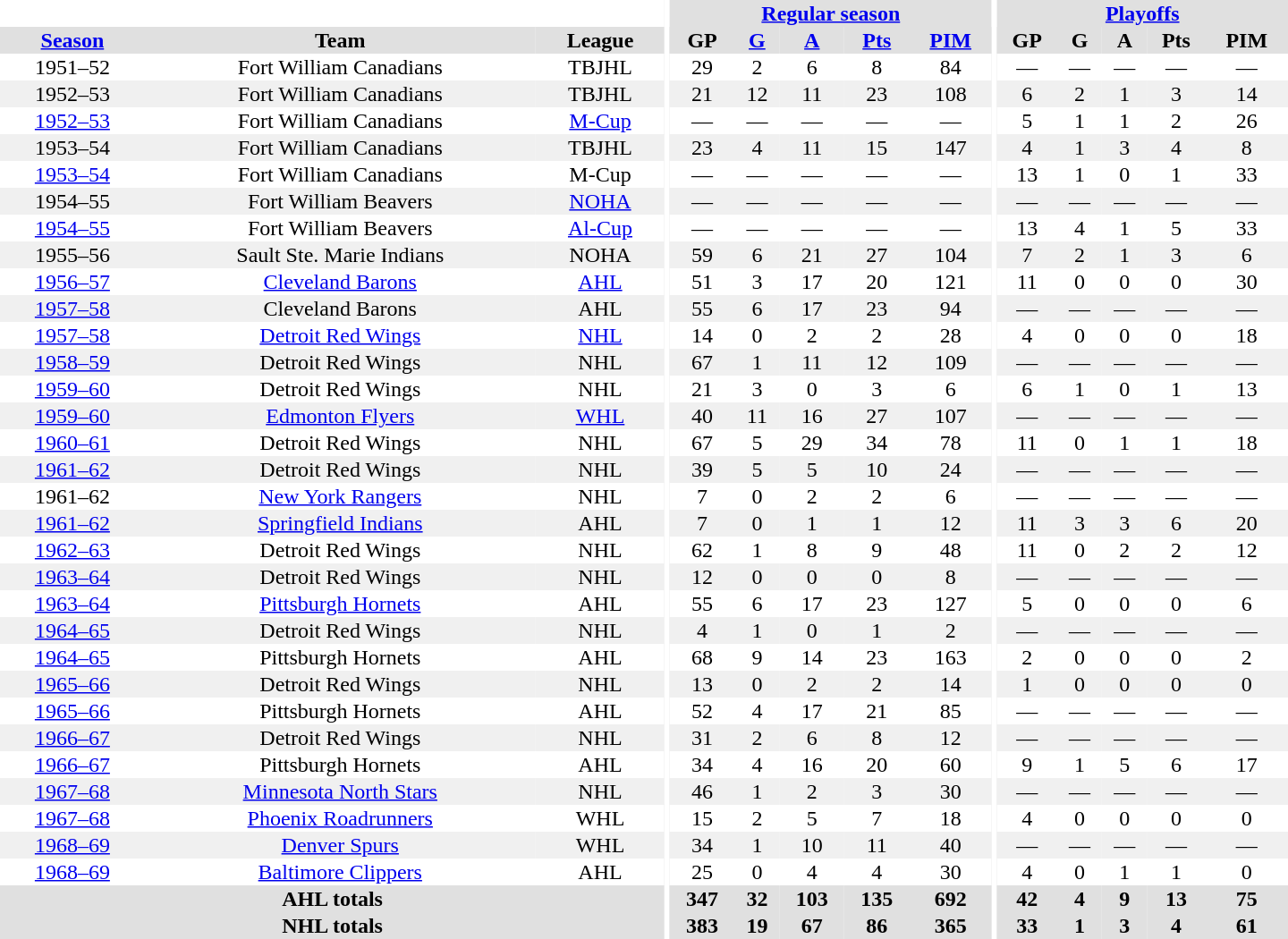<table border="0" cellpadding="1" cellspacing="0" style="text-align:center; width:60em">
<tr bgcolor="#e0e0e0">
<th colspan="3" bgcolor="#ffffff"></th>
<th rowspan="100" bgcolor="#ffffff"></th>
<th colspan="5"><a href='#'>Regular season</a></th>
<th rowspan="100" bgcolor="#ffffff"></th>
<th colspan="5"><a href='#'>Playoffs</a></th>
</tr>
<tr bgcolor="#e0e0e0">
<th><a href='#'>Season</a></th>
<th>Team</th>
<th>League</th>
<th>GP</th>
<th><a href='#'>G</a></th>
<th><a href='#'>A</a></th>
<th><a href='#'>Pts</a></th>
<th><a href='#'>PIM</a></th>
<th>GP</th>
<th>G</th>
<th>A</th>
<th>Pts</th>
<th>PIM</th>
</tr>
<tr>
<td>1951–52</td>
<td>Fort William Canadians</td>
<td>TBJHL</td>
<td>29</td>
<td>2</td>
<td>6</td>
<td>8</td>
<td>84</td>
<td>—</td>
<td>—</td>
<td>—</td>
<td>—</td>
<td>—</td>
</tr>
<tr bgcolor="#f0f0f0">
<td>1952–53</td>
<td>Fort William Canadians</td>
<td>TBJHL</td>
<td>21</td>
<td>12</td>
<td>11</td>
<td>23</td>
<td>108</td>
<td>6</td>
<td>2</td>
<td>1</td>
<td>3</td>
<td>14</td>
</tr>
<tr>
<td><a href='#'>1952–53</a></td>
<td>Fort William Canadians</td>
<td><a href='#'>M-Cup</a></td>
<td>—</td>
<td>—</td>
<td>—</td>
<td>—</td>
<td>—</td>
<td>5</td>
<td>1</td>
<td>1</td>
<td>2</td>
<td>26</td>
</tr>
<tr bgcolor="#f0f0f0">
<td>1953–54</td>
<td>Fort William Canadians</td>
<td>TBJHL</td>
<td>23</td>
<td>4</td>
<td>11</td>
<td>15</td>
<td>147</td>
<td>4</td>
<td>1</td>
<td>3</td>
<td>4</td>
<td>8</td>
</tr>
<tr>
<td><a href='#'>1953–54</a></td>
<td>Fort William Canadians</td>
<td>M-Cup</td>
<td>—</td>
<td>—</td>
<td>—</td>
<td>—</td>
<td>—</td>
<td>13</td>
<td>1</td>
<td>0</td>
<td>1</td>
<td>33</td>
</tr>
<tr bgcolor="#f0f0f0">
<td>1954–55</td>
<td>Fort William Beavers</td>
<td><a href='#'>NOHA</a></td>
<td>—</td>
<td>—</td>
<td>—</td>
<td>—</td>
<td>—</td>
<td>—</td>
<td>—</td>
<td>—</td>
<td>—</td>
<td>—</td>
</tr>
<tr>
<td><a href='#'>1954–55</a></td>
<td>Fort William Beavers</td>
<td><a href='#'>Al-Cup</a></td>
<td>—</td>
<td>—</td>
<td>—</td>
<td>—</td>
<td>—</td>
<td>13</td>
<td>4</td>
<td>1</td>
<td>5</td>
<td>33</td>
</tr>
<tr bgcolor="#f0f0f0">
<td>1955–56</td>
<td>Sault Ste. Marie Indians</td>
<td>NOHA</td>
<td>59</td>
<td>6</td>
<td>21</td>
<td>27</td>
<td>104</td>
<td>7</td>
<td>2</td>
<td>1</td>
<td>3</td>
<td>6</td>
</tr>
<tr>
<td><a href='#'>1956–57</a></td>
<td><a href='#'>Cleveland Barons</a></td>
<td><a href='#'>AHL</a></td>
<td>51</td>
<td>3</td>
<td>17</td>
<td>20</td>
<td>121</td>
<td>11</td>
<td>0</td>
<td>0</td>
<td>0</td>
<td>30</td>
</tr>
<tr bgcolor="#f0f0f0">
<td><a href='#'>1957–58</a></td>
<td>Cleveland Barons</td>
<td>AHL</td>
<td>55</td>
<td>6</td>
<td>17</td>
<td>23</td>
<td>94</td>
<td>—</td>
<td>—</td>
<td>—</td>
<td>—</td>
<td>—</td>
</tr>
<tr>
<td><a href='#'>1957–58</a></td>
<td><a href='#'>Detroit Red Wings</a></td>
<td><a href='#'>NHL</a></td>
<td>14</td>
<td>0</td>
<td>2</td>
<td>2</td>
<td>28</td>
<td>4</td>
<td>0</td>
<td>0</td>
<td>0</td>
<td>18</td>
</tr>
<tr bgcolor="#f0f0f0">
<td><a href='#'>1958–59</a></td>
<td>Detroit Red Wings</td>
<td>NHL</td>
<td>67</td>
<td>1</td>
<td>11</td>
<td>12</td>
<td>109</td>
<td>—</td>
<td>—</td>
<td>—</td>
<td>—</td>
<td>—</td>
</tr>
<tr>
<td><a href='#'>1959–60</a></td>
<td>Detroit Red Wings</td>
<td>NHL</td>
<td>21</td>
<td>3</td>
<td>0</td>
<td>3</td>
<td>6</td>
<td>6</td>
<td>1</td>
<td>0</td>
<td>1</td>
<td>13</td>
</tr>
<tr bgcolor="#f0f0f0">
<td><a href='#'>1959–60</a></td>
<td><a href='#'>Edmonton Flyers</a></td>
<td><a href='#'>WHL</a></td>
<td>40</td>
<td>11</td>
<td>16</td>
<td>27</td>
<td>107</td>
<td>—</td>
<td>—</td>
<td>—</td>
<td>—</td>
<td>—</td>
</tr>
<tr>
<td><a href='#'>1960–61</a></td>
<td>Detroit Red Wings</td>
<td>NHL</td>
<td>67</td>
<td>5</td>
<td>29</td>
<td>34</td>
<td>78</td>
<td>11</td>
<td>0</td>
<td>1</td>
<td>1</td>
<td>18</td>
</tr>
<tr bgcolor="#f0f0f0">
<td><a href='#'>1961–62</a></td>
<td>Detroit Red Wings</td>
<td>NHL</td>
<td>39</td>
<td>5</td>
<td>5</td>
<td>10</td>
<td>24</td>
<td>—</td>
<td>—</td>
<td>—</td>
<td>—</td>
<td>—</td>
</tr>
<tr>
<td>1961–62</td>
<td><a href='#'>New York Rangers</a></td>
<td>NHL</td>
<td>7</td>
<td>0</td>
<td>2</td>
<td>2</td>
<td>6</td>
<td>—</td>
<td>—</td>
<td>—</td>
<td>—</td>
<td>—</td>
</tr>
<tr bgcolor="#f0f0f0">
<td><a href='#'>1961–62</a></td>
<td><a href='#'>Springfield Indians</a></td>
<td>AHL</td>
<td>7</td>
<td>0</td>
<td>1</td>
<td>1</td>
<td>12</td>
<td>11</td>
<td>3</td>
<td>3</td>
<td>6</td>
<td>20</td>
</tr>
<tr>
<td><a href='#'>1962–63</a></td>
<td>Detroit Red Wings</td>
<td>NHL</td>
<td>62</td>
<td>1</td>
<td>8</td>
<td>9</td>
<td>48</td>
<td>11</td>
<td>0</td>
<td>2</td>
<td>2</td>
<td>12</td>
</tr>
<tr bgcolor="#f0f0f0">
<td><a href='#'>1963–64</a></td>
<td>Detroit Red Wings</td>
<td>NHL</td>
<td>12</td>
<td>0</td>
<td>0</td>
<td>0</td>
<td>8</td>
<td>—</td>
<td>—</td>
<td>—</td>
<td>—</td>
<td>—</td>
</tr>
<tr>
<td><a href='#'>1963–64</a></td>
<td><a href='#'>Pittsburgh Hornets</a></td>
<td>AHL</td>
<td>55</td>
<td>6</td>
<td>17</td>
<td>23</td>
<td>127</td>
<td>5</td>
<td>0</td>
<td>0</td>
<td>0</td>
<td>6</td>
</tr>
<tr bgcolor="#f0f0f0">
<td><a href='#'>1964–65</a></td>
<td>Detroit Red Wings</td>
<td>NHL</td>
<td>4</td>
<td>1</td>
<td>0</td>
<td>1</td>
<td>2</td>
<td>—</td>
<td>—</td>
<td>—</td>
<td>—</td>
<td>—</td>
</tr>
<tr>
<td><a href='#'>1964–65</a></td>
<td>Pittsburgh Hornets</td>
<td>AHL</td>
<td>68</td>
<td>9</td>
<td>14</td>
<td>23</td>
<td>163</td>
<td>2</td>
<td>0</td>
<td>0</td>
<td>0</td>
<td>2</td>
</tr>
<tr bgcolor="#f0f0f0">
<td><a href='#'>1965–66</a></td>
<td>Detroit Red Wings</td>
<td>NHL</td>
<td>13</td>
<td>0</td>
<td>2</td>
<td>2</td>
<td>14</td>
<td>1</td>
<td>0</td>
<td>0</td>
<td>0</td>
<td>0</td>
</tr>
<tr>
<td><a href='#'>1965–66</a></td>
<td>Pittsburgh Hornets</td>
<td>AHL</td>
<td>52</td>
<td>4</td>
<td>17</td>
<td>21</td>
<td>85</td>
<td>—</td>
<td>—</td>
<td>—</td>
<td>—</td>
<td>—</td>
</tr>
<tr bgcolor="#f0f0f0">
<td><a href='#'>1966–67</a></td>
<td>Detroit Red Wings</td>
<td>NHL</td>
<td>31</td>
<td>2</td>
<td>6</td>
<td>8</td>
<td>12</td>
<td>—</td>
<td>—</td>
<td>—</td>
<td>—</td>
<td>—</td>
</tr>
<tr>
<td><a href='#'>1966–67</a></td>
<td>Pittsburgh Hornets</td>
<td>AHL</td>
<td>34</td>
<td>4</td>
<td>16</td>
<td>20</td>
<td>60</td>
<td>9</td>
<td>1</td>
<td>5</td>
<td>6</td>
<td>17</td>
</tr>
<tr bgcolor="#f0f0f0">
<td><a href='#'>1967–68</a></td>
<td><a href='#'>Minnesota North Stars</a></td>
<td>NHL</td>
<td>46</td>
<td>1</td>
<td>2</td>
<td>3</td>
<td>30</td>
<td>—</td>
<td>—</td>
<td>—</td>
<td>—</td>
<td>—</td>
</tr>
<tr>
<td><a href='#'>1967–68</a></td>
<td><a href='#'>Phoenix Roadrunners</a></td>
<td>WHL</td>
<td>15</td>
<td>2</td>
<td>5</td>
<td>7</td>
<td>18</td>
<td>4</td>
<td>0</td>
<td>0</td>
<td>0</td>
<td>0</td>
</tr>
<tr bgcolor="#f0f0f0">
<td><a href='#'>1968–69</a></td>
<td><a href='#'>Denver Spurs</a></td>
<td>WHL</td>
<td>34</td>
<td>1</td>
<td>10</td>
<td>11</td>
<td>40</td>
<td>—</td>
<td>—</td>
<td>—</td>
<td>—</td>
<td>—</td>
</tr>
<tr>
<td><a href='#'>1968–69</a></td>
<td><a href='#'>Baltimore Clippers</a></td>
<td>AHL</td>
<td>25</td>
<td>0</td>
<td>4</td>
<td>4</td>
<td>30</td>
<td>4</td>
<td>0</td>
<td>1</td>
<td>1</td>
<td>0</td>
</tr>
<tr bgcolor="#e0e0e0">
<th colspan="3">AHL totals</th>
<th>347</th>
<th>32</th>
<th>103</th>
<th>135</th>
<th>692</th>
<th>42</th>
<th>4</th>
<th>9</th>
<th>13</th>
<th>75</th>
</tr>
<tr bgcolor="#e0e0e0">
<th colspan="3">NHL totals</th>
<th>383</th>
<th>19</th>
<th>67</th>
<th>86</th>
<th>365</th>
<th>33</th>
<th>1</th>
<th>3</th>
<th>4</th>
<th>61</th>
</tr>
</table>
